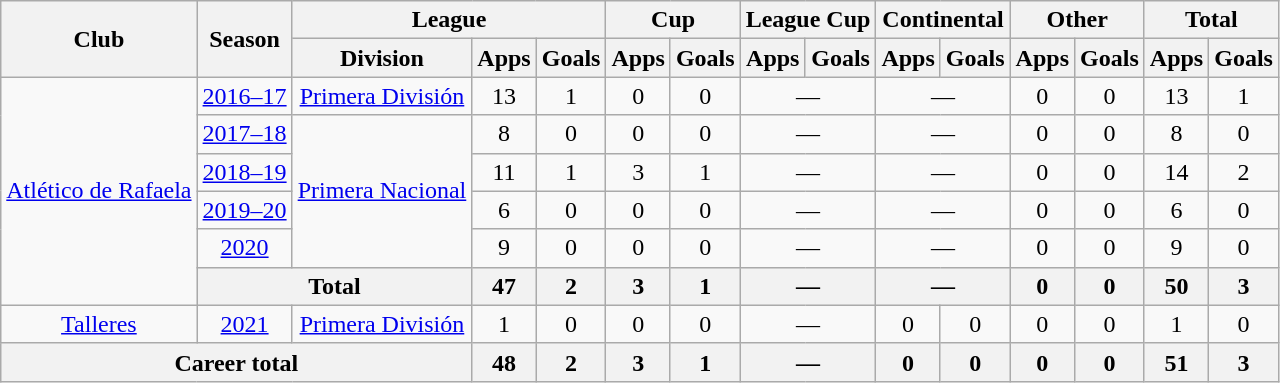<table class="wikitable" style="text-align:center">
<tr>
<th rowspan="2">Club</th>
<th rowspan="2">Season</th>
<th colspan="3">League</th>
<th colspan="2">Cup</th>
<th colspan="2">League Cup</th>
<th colspan="2">Continental</th>
<th colspan="2">Other</th>
<th colspan="2">Total</th>
</tr>
<tr>
<th>Division</th>
<th>Apps</th>
<th>Goals</th>
<th>Apps</th>
<th>Goals</th>
<th>Apps</th>
<th>Goals</th>
<th>Apps</th>
<th>Goals</th>
<th>Apps</th>
<th>Goals</th>
<th>Apps</th>
<th>Goals</th>
</tr>
<tr>
<td rowspan="6"><a href='#'>Atlético de Rafaela</a></td>
<td><a href='#'>2016–17</a></td>
<td rowspan="1"><a href='#'>Primera División</a></td>
<td>13</td>
<td>1</td>
<td>0</td>
<td>0</td>
<td colspan="2">—</td>
<td colspan="2">—</td>
<td>0</td>
<td>0</td>
<td>13</td>
<td>1</td>
</tr>
<tr>
<td><a href='#'>2017–18</a></td>
<td rowspan="4"><a href='#'>Primera Nacional</a></td>
<td>8</td>
<td>0</td>
<td>0</td>
<td>0</td>
<td colspan="2">—</td>
<td colspan="2">—</td>
<td>0</td>
<td>0</td>
<td>8</td>
<td>0</td>
</tr>
<tr>
<td><a href='#'>2018–19</a></td>
<td>11</td>
<td>1</td>
<td>3</td>
<td>1</td>
<td colspan="2">—</td>
<td colspan="2">—</td>
<td>0</td>
<td>0</td>
<td>14</td>
<td>2</td>
</tr>
<tr>
<td><a href='#'>2019–20</a></td>
<td>6</td>
<td>0</td>
<td>0</td>
<td>0</td>
<td colspan="2">—</td>
<td colspan="2">—</td>
<td>0</td>
<td>0</td>
<td>6</td>
<td>0</td>
</tr>
<tr>
<td><a href='#'>2020</a></td>
<td>9</td>
<td>0</td>
<td>0</td>
<td>0</td>
<td colspan="2">—</td>
<td colspan="2">—</td>
<td>0</td>
<td>0</td>
<td>9</td>
<td>0</td>
</tr>
<tr>
<th colspan="2">Total</th>
<th>47</th>
<th>2</th>
<th>3</th>
<th>1</th>
<th colspan="2">—</th>
<th colspan="2">—</th>
<th>0</th>
<th>0</th>
<th>50</th>
<th>3</th>
</tr>
<tr>
<td rowspan="1"><a href='#'>Talleres</a></td>
<td><a href='#'>2021</a></td>
<td rowspan="1"><a href='#'>Primera División</a></td>
<td>1</td>
<td>0</td>
<td>0</td>
<td>0</td>
<td colspan="2">—</td>
<td>0</td>
<td>0</td>
<td>0</td>
<td>0</td>
<td>1</td>
<td>0</td>
</tr>
<tr>
<th colspan="3">Career total</th>
<th>48</th>
<th>2</th>
<th>3</th>
<th>1</th>
<th colspan="2">—</th>
<th>0</th>
<th>0</th>
<th>0</th>
<th>0</th>
<th>51</th>
<th>3</th>
</tr>
</table>
